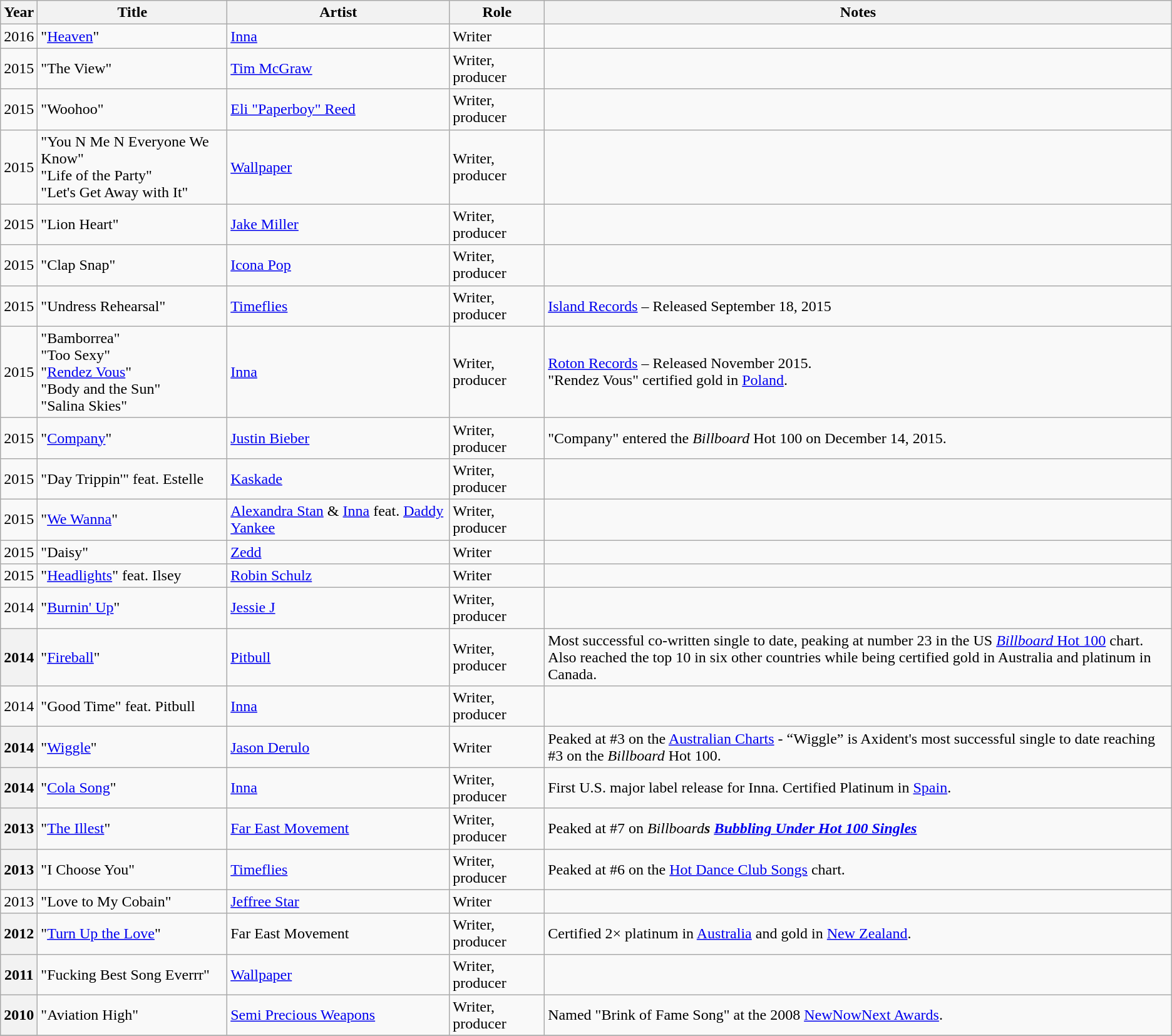<table class="wikitable plainrowheaders unsortable">
<tr>
<th scope="col">Year</th>
<th scope="col">Title</th>
<th scope="col">Artist</th>
<th scope="col">Role</th>
<th scope="col" class="unsortable">Notes</th>
</tr>
<tr>
<td>2016</td>
<td>"<a href='#'>Heaven</a>"</td>
<td><a href='#'>Inna</a></td>
<td>Writer</td>
<td></td>
</tr>
<tr>
<td>2015</td>
<td>"The View"</td>
<td><a href='#'>Tim McGraw</a></td>
<td>Writer, producer</td>
<td></td>
</tr>
<tr>
<td>2015</td>
<td>"Woohoo"</td>
<td><a href='#'>Eli "Paperboy" Reed</a></td>
<td>Writer, producer</td>
<td></td>
</tr>
<tr>
<td>2015</td>
<td>"You N Me N Everyone We Know"<br>"Life of the Party"<br>"Let's Get Away with It"</td>
<td><a href='#'>Wallpaper</a></td>
<td>Writer, producer</td>
<td></td>
</tr>
<tr>
<td>2015</td>
<td>"Lion Heart"</td>
<td><a href='#'>Jake Miller</a></td>
<td>Writer, producer</td>
<td></td>
</tr>
<tr>
<td>2015</td>
<td>"Clap Snap"</td>
<td><a href='#'>Icona Pop</a></td>
<td>Writer, producer</td>
<td></td>
</tr>
<tr>
<td>2015</td>
<td>"Undress Rehearsal"</td>
<td><a href='#'>Timeflies</a></td>
<td>Writer, producer</td>
<td><a href='#'>Island Records</a> – Released September 18, 2015</td>
</tr>
<tr>
<td>2015</td>
<td>"Bamborrea"<br>"Too Sexy"<br>"<a href='#'>Rendez Vous</a>"<br>"Body and the Sun"<br>"Salina Skies"</td>
<td><a href='#'>Inna</a></td>
<td>Writer, producer</td>
<td><a href='#'>Roton Records</a> – Released November 2015.<br>"Rendez Vous" certified gold in <a href='#'>Poland</a>.</td>
</tr>
<tr>
<td>2015</td>
<td>"<a href='#'>Company</a>"</td>
<td><a href='#'>Justin Bieber</a></td>
<td>Writer, producer</td>
<td>"Company" entered the <em>Billboard</em> Hot 100 on December 14, 2015.</td>
</tr>
<tr>
<td>2015</td>
<td>"Day Trippin'" feat. Estelle</td>
<td><a href='#'>Kaskade</a></td>
<td>Writer, producer</td>
<td></td>
</tr>
<tr>
<td>2015</td>
<td>"<a href='#'>We Wanna</a>"</td>
<td><a href='#'>Alexandra Stan</a> & <a href='#'>Inna</a> feat. <a href='#'>Daddy Yankee</a></td>
<td>Writer, producer</td>
<td></td>
</tr>
<tr>
<td>2015</td>
<td>"Daisy"</td>
<td><a href='#'>Zedd</a></td>
<td>Writer</td>
<td></td>
</tr>
<tr>
<td>2015</td>
<td>"<a href='#'>Headlights</a>" feat. Ilsey</td>
<td><a href='#'>Robin Schulz</a></td>
<td>Writer</td>
<td></td>
</tr>
<tr>
<td scope="row">2014</td>
<td>"<a href='#'>Burnin' Up</a>"</td>
<td><a href='#'>Jessie J</a></td>
<td>Writer, producer</td>
<td></td>
</tr>
<tr>
<th scope="row">2014</th>
<td>"<a href='#'>Fireball</a>"</td>
<td><a href='#'>Pitbull</a></td>
<td>Writer, producer</td>
<td>Most successful co-written single to date, peaking at number 23 in the US <a href='#'><em>Billboard</em> Hot 100</a> chart. <br> Also reached the top 10 in six other countries while being certified gold in Australia and platinum in Canada.</td>
</tr>
<tr>
<td>2014</td>
<td>"Good Time" feat. Pitbull</td>
<td><a href='#'>Inna</a></td>
<td>Writer, producer</td>
<td></td>
</tr>
<tr>
<th scope="row">2014</th>
<td>"<a href='#'>Wiggle</a>"</td>
<td><a href='#'>Jason Derulo</a></td>
<td>Writer</td>
<td>Peaked at #3 on the <a href='#'>Australian Charts</a> - “Wiggle” is Axident's most successful single to date reaching #3 on the <em>Billboard</em> Hot 100.</td>
</tr>
<tr>
<th scope="row">2014</th>
<td>"<a href='#'>Cola Song</a>"</td>
<td><a href='#'>Inna</a></td>
<td>Writer, producer</td>
<td>First U.S. major label release for Inna. Certified Platinum in <a href='#'>Spain</a>.</td>
</tr>
<tr>
<th scope="row">2013</th>
<td>"<a href='#'>The Illest</a>"</td>
<td><a href='#'>Far East Movement</a></td>
<td>Writer, producer</td>
<td>Peaked at #7 on <em>Billboard<strong>s <a href='#'>Bubbling Under Hot 100 Singles</a></td>
</tr>
<tr>
<th scope="row">2013</th>
<td>"I Choose You"</td>
<td><a href='#'>Timeflies</a></td>
<td>Writer, producer</td>
<td>Peaked at #6 on the <a href='#'>Hot Dance Club Songs</a> chart.</td>
</tr>
<tr>
<td>2013</td>
<td>"Love to My Cobain"</td>
<td><a href='#'>Jeffree Star</a></td>
<td>Writer</td>
<td></td>
</tr>
<tr>
<th scope="row">2012</th>
<td>"<a href='#'>Turn Up the Love</a>"</td>
<td>Far East Movement</td>
<td>Writer, producer</td>
<td>Certified 2× platinum in <a href='#'>Australia</a> and gold in <a href='#'>New Zealand</a>.</td>
</tr>
<tr>
<th scope="row">2011</th>
<td>"Fucking Best Song Everrr"</td>
<td><a href='#'>Wallpaper</a></td>
<td>Writer, producer</td>
<td></td>
</tr>
<tr>
<th scope="row">2010</th>
<td>"Aviation High"</td>
<td><a href='#'>Semi Precious Weapons</a></td>
<td>Writer, producer</td>
<td>Named "Brink of Fame Song" at the 2008 <a href='#'>NewNowNext Awards</a>.</td>
</tr>
<tr>
</tr>
</table>
